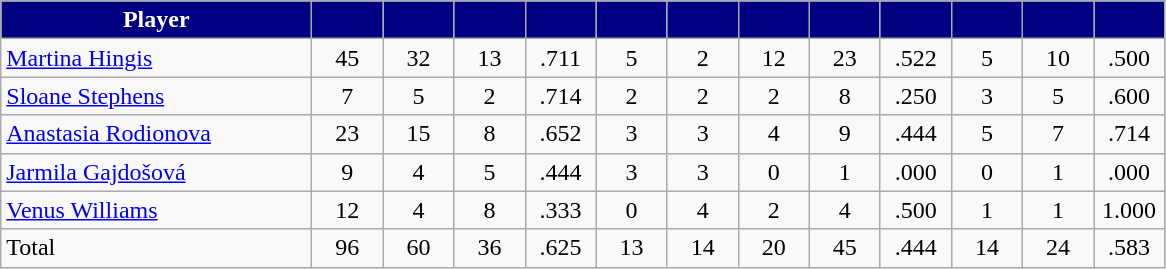<table class="wikitable" style="text-align:center">
<tr>
<th style="background:navy; color:#fff" width="200px">Player</th>
<th style="background:navy; color:#fff" width="40px"></th>
<th style="background:navy; color:#fff" width="40px"></th>
<th style="background:navy; color:#fff" width="40px"></th>
<th style="background:navy; color:#fff" width="40px"></th>
<th style="background:navy; color:#fff" width="40px"></th>
<th style="background:navy; color:#fff" width="40px"></th>
<th style="background:navy; color:#fff" width="40px"></th>
<th style="background:navy; color:#fff" width="40px"></th>
<th style="background:navy; color:#fff" width="40px"></th>
<th style="background:navy; color:#fff" width="40px"></th>
<th style="background:navy; color:#fff" width="40px"></th>
<th style="background:navy; color:#fff" width="40px"></th>
</tr>
<tr>
<td style="text-align:left"><a href='#'>Martina Hingis</a></td>
<td>45</td>
<td>32</td>
<td>13</td>
<td>.711</td>
<td>5</td>
<td>2</td>
<td>12</td>
<td>23</td>
<td>.522</td>
<td>5</td>
<td>10</td>
<td>.500</td>
</tr>
<tr>
<td style="text-align:left"><a href='#'>Sloane Stephens</a></td>
<td>7</td>
<td>5</td>
<td>2</td>
<td>.714</td>
<td>2</td>
<td>2</td>
<td>2</td>
<td>8</td>
<td>.250</td>
<td>3</td>
<td>5</td>
<td>.600</td>
</tr>
<tr>
<td style="text-align:left"><a href='#'>Anastasia Rodionova</a></td>
<td>23</td>
<td>15</td>
<td>8</td>
<td>.652</td>
<td>3</td>
<td>3</td>
<td>4</td>
<td>9</td>
<td>.444</td>
<td>5</td>
<td>7</td>
<td>.714</td>
</tr>
<tr>
<td style="text-align:left"><a href='#'>Jarmila Gajdošová</a></td>
<td>9</td>
<td>4</td>
<td>5</td>
<td>.444</td>
<td>3</td>
<td>3</td>
<td>0</td>
<td>1</td>
<td>.000</td>
<td>0</td>
<td>1</td>
<td>.000</td>
</tr>
<tr>
<td style="text-align:left"><a href='#'>Venus Williams</a></td>
<td>12</td>
<td>4</td>
<td>8</td>
<td>.333</td>
<td>0</td>
<td>4</td>
<td>2</td>
<td>4</td>
<td>.500</td>
<td>1</td>
<td>1</td>
<td>1.000</td>
</tr>
<tr>
<td style="text-align:left">Total</td>
<td>96</td>
<td>60</td>
<td>36</td>
<td>.625</td>
<td>13</td>
<td>14</td>
<td>20</td>
<td>45</td>
<td>.444</td>
<td>14</td>
<td>24</td>
<td>.583</td>
</tr>
</table>
